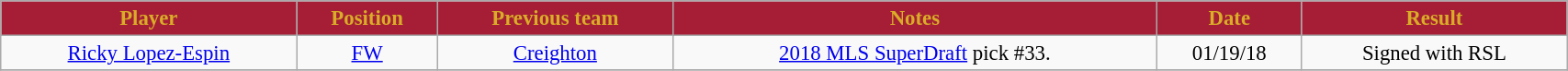<table class="wikitable sortable" style="width:90%; text-align:center; font-size:95%;">
<tr>
<th style="background:#A51E36; color:#DAAC27; text-align:center;"><strong>Player </strong></th>
<th style="background:#A51E36; color:#DAAC27; text-align:center;"><strong>Position </strong></th>
<th style="background:#A51E36; color:#DAAC27; text-align:center;"><strong>Previous team</strong></th>
<th style="background:#A51E36; color:#DAAC27; text-align:center;"><strong>Notes</strong></th>
<th style="background:#A51E36; color:#DAAC27; text-align:center;"><strong>Date</strong></th>
<th style="background:#A51E36; color:#DAAC27; text-align:center;"><strong>Result</strong></th>
</tr>
<tr>
<td> <a href='#'>Ricky Lopez-Espin</a></td>
<td><a href='#'>FW</a></td>
<td><a href='#'>Creighton</a></td>
<td><a href='#'>2018 MLS SuperDraft</a> pick #33.</td>
<td>01/19/18</td>
<td>Signed with RSL</td>
</tr>
<tr>
</tr>
</table>
